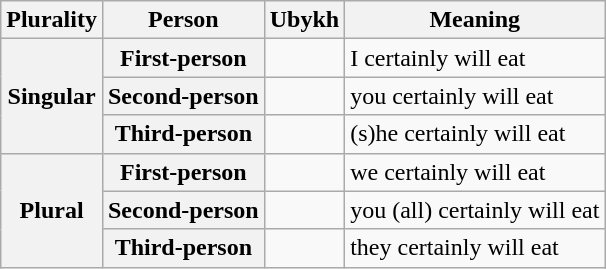<table class="wikitable">
<tr>
<th>Plurality</th>
<th>Person</th>
<th>Ubykh</th>
<th>Meaning</th>
</tr>
<tr>
<th rowspan="3">Singular</th>
<th>First-person</th>
<td></td>
<td>I certainly will eat</td>
</tr>
<tr>
<th>Second-person</th>
<td></td>
<td>you certainly will eat</td>
</tr>
<tr>
<th>Third-person</th>
<td></td>
<td>(s)he certainly will eat</td>
</tr>
<tr>
<th rowspan="3">Plural</th>
<th>First-person</th>
<td></td>
<td>we certainly will eat</td>
</tr>
<tr>
<th>Second-person</th>
<td></td>
<td>you (all) certainly will eat</td>
</tr>
<tr>
<th>Third-person</th>
<td></td>
<td>they certainly will eat</td>
</tr>
</table>
